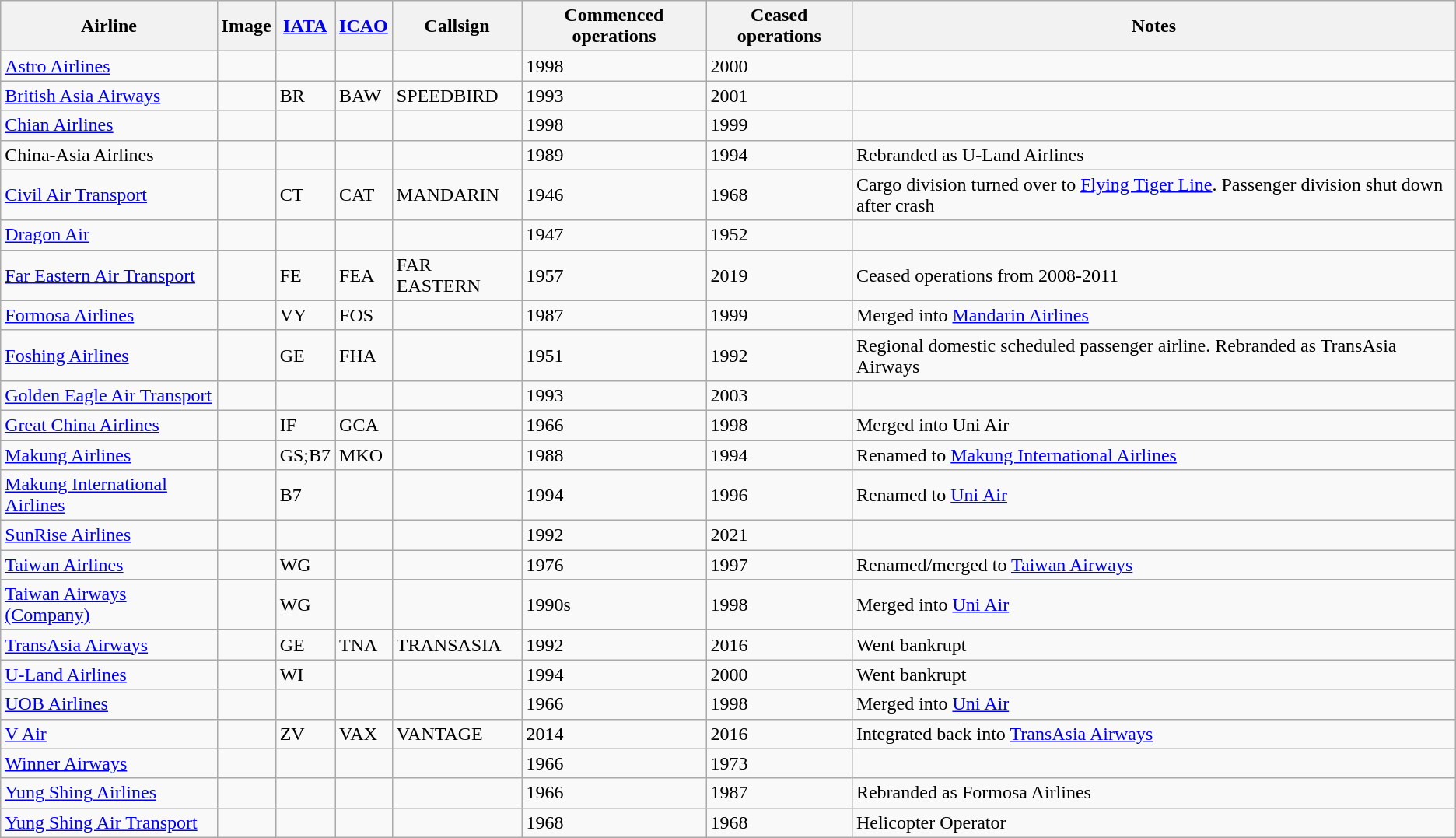<table class="wikitable sortable">
<tr valign="middle">
<th>Airline</th>
<th>Image</th>
<th><a href='#'>IATA</a></th>
<th><a href='#'>ICAO</a></th>
<th>Callsign</th>
<th>Commenced operations</th>
<th>Ceased operations</th>
<th>Notes</th>
</tr>
<tr>
<td><a href='#'>Astro Airlines</a></td>
<td></td>
<td></td>
<td></td>
<td></td>
<td>1998</td>
<td>2000</td>
<td></td>
</tr>
<tr>
<td><a href='#'>British Asia Airways</a></td>
<td></td>
<td>BR</td>
<td>BAW</td>
<td>SPEEDBIRD</td>
<td>1993</td>
<td>2001</td>
<td></td>
</tr>
<tr>
<td><a href='#'>Chian Airlines</a></td>
<td></td>
<td></td>
<td></td>
<td></td>
<td>1998</td>
<td>1999</td>
<td></td>
</tr>
<tr>
<td>China-Asia Airlines</td>
<td></td>
<td></td>
<td></td>
<td></td>
<td>1989</td>
<td>1994</td>
<td>Rebranded as U-Land Airlines</td>
</tr>
<tr>
<td><a href='#'>Civil Air Transport</a></td>
<td></td>
<td>CT</td>
<td>CAT</td>
<td>MANDARIN</td>
<td>1946</td>
<td>1968</td>
<td>Cargo division turned over to <a href='#'>Flying Tiger Line</a>. Passenger division shut down after crash</td>
</tr>
<tr>
<td><a href='#'>Dragon Air</a></td>
<td></td>
<td></td>
<td></td>
<td></td>
<td>1947</td>
<td>1952</td>
<td></td>
</tr>
<tr>
<td><a href='#'>Far Eastern Air Transport</a></td>
<td></td>
<td>FE</td>
<td>FEA</td>
<td>FAR EASTERN</td>
<td>1957</td>
<td>2019</td>
<td>Ceased operations from 2008-2011</td>
</tr>
<tr>
<td><a href='#'>Formosa Airlines</a></td>
<td></td>
<td>VY</td>
<td>FOS</td>
<td></td>
<td>1987</td>
<td>1999</td>
<td>Merged into <a href='#'>Mandarin Airlines</a></td>
</tr>
<tr>
<td><a href='#'>Foshing Airlines</a></td>
<td></td>
<td>GE</td>
<td>FHA</td>
<td></td>
<td>1951</td>
<td>1992</td>
<td>Regional domestic scheduled passenger airline. Rebranded as TransAsia Airways</td>
</tr>
<tr>
<td><a href='#'>Golden Eagle Air Transport</a></td>
<td></td>
<td></td>
<td></td>
<td></td>
<td>1993</td>
<td>2003</td>
<td></td>
</tr>
<tr>
<td><a href='#'>Great China Airlines</a></td>
<td></td>
<td>IF</td>
<td>GCA</td>
<td></td>
<td>1966</td>
<td>1998</td>
<td>Merged into Uni Air</td>
</tr>
<tr>
<td><a href='#'>Makung Airlines</a></td>
<td></td>
<td>GS;B7</td>
<td>MKO</td>
<td></td>
<td>1988</td>
<td>1994</td>
<td>Renamed to <a href='#'>Makung International Airlines</a></td>
</tr>
<tr>
<td><a href='#'>Makung International Airlines</a></td>
<td></td>
<td>B7</td>
<td></td>
<td></td>
<td>1994</td>
<td>1996</td>
<td>Renamed to <a href='#'>Uni Air</a></td>
</tr>
<tr>
<td><a href='#'>SunRise Airlines</a></td>
<td></td>
<td></td>
<td></td>
<td></td>
<td>1992</td>
<td>2021</td>
<td></td>
</tr>
<tr>
<td><a href='#'>Taiwan Airlines</a></td>
<td></td>
<td>WG</td>
<td></td>
<td></td>
<td>1976</td>
<td>1997</td>
<td>Renamed/merged to <a href='#'>Taiwan Airways</a></td>
</tr>
<tr>
<td><a href='#'>Taiwan Airways (Company) </a></td>
<td></td>
<td>WG</td>
<td></td>
<td></td>
<td>1990s</td>
<td>1998</td>
<td>Merged into <a href='#'>Uni Air</a></td>
</tr>
<tr>
<td><a href='#'>TransAsia Airways</a></td>
<td></td>
<td>GE</td>
<td>TNA</td>
<td>TRANSASIA</td>
<td>1992</td>
<td>2016</td>
<td>Went bankrupt</td>
</tr>
<tr>
<td><a href='#'>U-Land Airlines</a></td>
<td></td>
<td>WI</td>
<td></td>
<td></td>
<td>1994</td>
<td>2000</td>
<td>Went bankrupt</td>
</tr>
<tr>
<td><a href='#'>UOB Airlines</a></td>
<td></td>
<td></td>
<td></td>
<td></td>
<td>1966</td>
<td>1998</td>
<td>Merged into <a href='#'>Uni Air</a></td>
</tr>
<tr>
<td><a href='#'>V Air</a></td>
<td></td>
<td>ZV</td>
<td>VAX</td>
<td>VANTAGE</td>
<td>2014</td>
<td>2016</td>
<td>Integrated back into <a href='#'>TransAsia Airways</a></td>
</tr>
<tr>
<td><a href='#'>Winner Airways</a></td>
<td></td>
<td></td>
<td></td>
<td></td>
<td>1966</td>
<td>1973</td>
<td></td>
</tr>
<tr>
<td><a href='#'>Yung Shing Airlines</a></td>
<td></td>
<td></td>
<td></td>
<td></td>
<td>1966</td>
<td>1987</td>
<td>Rebranded as Formosa Airlines</td>
</tr>
<tr>
<td><a href='#'>Yung Shing Air Transport</a></td>
<td></td>
<td></td>
<td></td>
<td></td>
<td>1968</td>
<td>1968</td>
<td>Helicopter Operator</td>
</tr>
</table>
